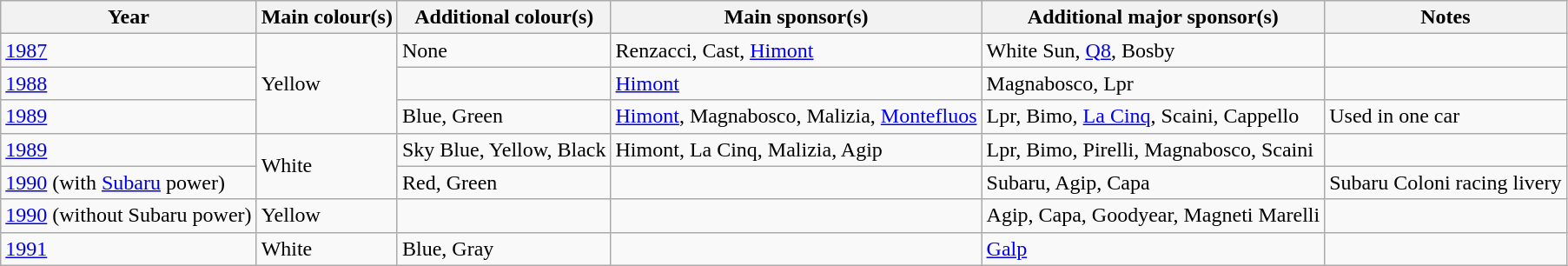<table class="wikitable">
<tr>
<th>Year</th>
<th>Main colour(s)</th>
<th>Additional colour(s)</th>
<th>Main sponsor(s)</th>
<th>Additional major sponsor(s)</th>
<th>Notes</th>
</tr>
<tr>
<td><a href='#'>1987</a></td>
<td rowspan=3>Yellow</td>
<td>None</td>
<td>Renzacci, Cast, <a href='#'>Himont</a></td>
<td>White Sun, <a href='#'>Q8</a>, Bosby</td>
<td></td>
</tr>
<tr>
<td><a href='#'>1988</a></td>
<td></td>
<td><a href='#'>Himont</a></td>
<td>Magnabosco, Lpr</td>
<td></td>
</tr>
<tr>
<td><a href='#'>1989</a></td>
<td>Blue, Green</td>
<td><a href='#'>Himont</a>, Magnabosco, Malizia, <a href='#'>Montefluos</a></td>
<td>Lpr, Bimo, <a href='#'>La Cinq</a>, Scaini, Cappello</td>
<td>Used in one car</td>
</tr>
<tr>
<td><a href='#'>1989</a></td>
<td rowspan=2>White</td>
<td>Sky Blue, Yellow, Black</td>
<td>Himont, La Cinq, Malizia, Agip</td>
<td>Lpr, Bimo, Pirelli, Magnabosco, Scaini</td>
<td></td>
</tr>
<tr>
<td><a href='#'>1990</a> (with <a href='#'>Subaru</a> power)</td>
<td>Red, Green</td>
<td></td>
<td>Subaru, Agip, Capa</td>
<td>Subaru Coloni racing livery</td>
</tr>
<tr>
<td><a href='#'>1990</a> (without Subaru power)</td>
<td>Yellow</td>
<td></td>
<td></td>
<td>Agip, Capa, Goodyear, Magneti Marelli</td>
<td></td>
</tr>
<tr>
<td><a href='#'>1991</a></td>
<td>White</td>
<td>Blue, Gray</td>
<td></td>
<td><a href='#'>Galp</a></td>
<td></td>
</tr>
</table>
